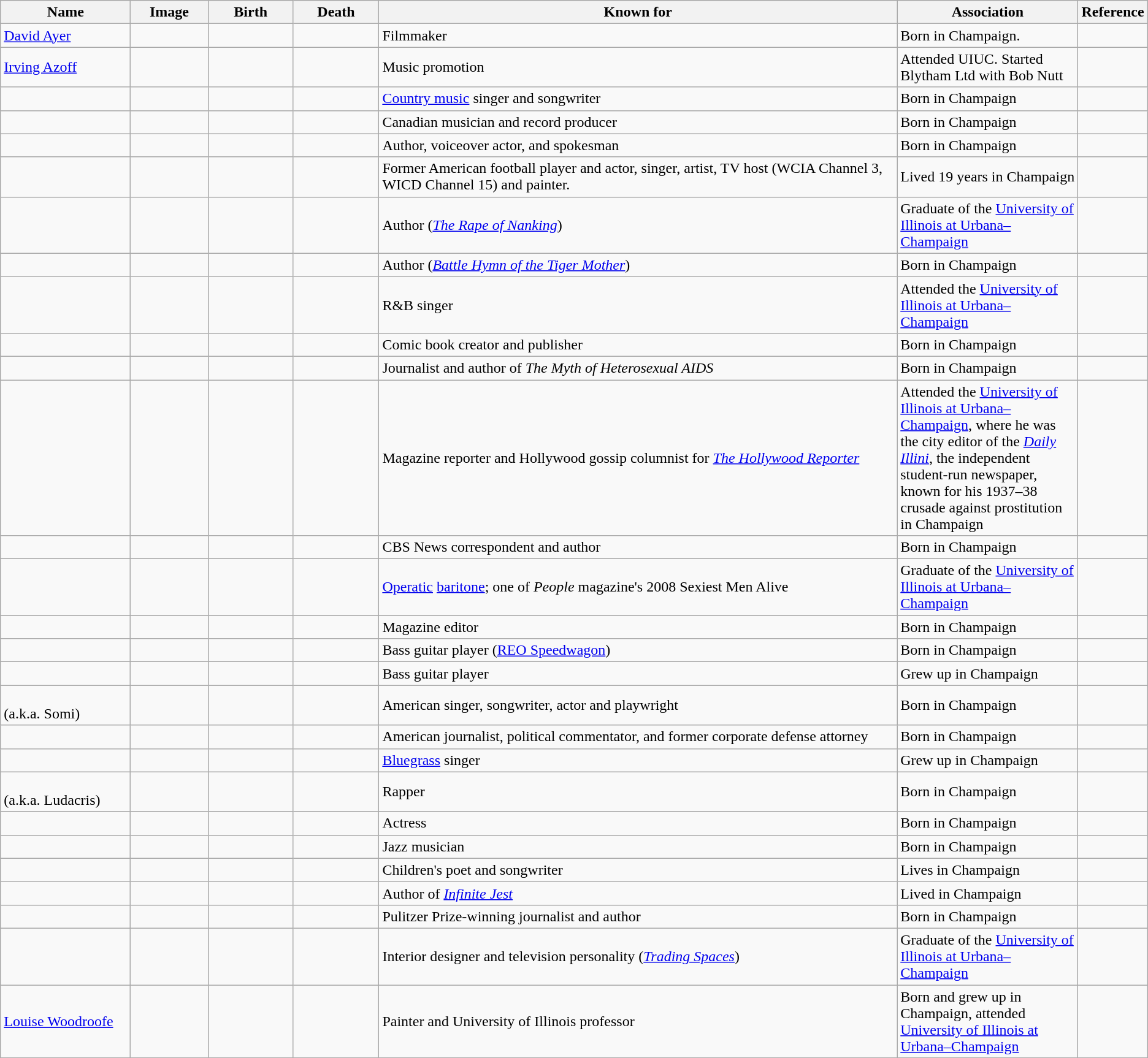<table class="wikitable sortable">
<tr>
<th scope="col" width="140">Name</th>
<th scope="col" width="80" class="unsortable">Image</th>
<th scope="col" width="90">Birth</th>
<th scope="col" width="90">Death</th>
<th scope="col" width="600" class="unsortable">Known for</th>
<th scope="col" width="200" class="unsortable">Association</th>
<th scope="col" width="30" class="unsortable">Reference</th>
</tr>
<tr>
<td><a href='#'>David Ayer</a></td>
<td></td>
<td align=right></td>
<td></td>
<td>Filmmaker</td>
<td>Born in Champaign.</td>
<td></td>
</tr>
<tr>
<td><a href='#'>Irving Azoff</a></td>
<td></td>
<td align=right></td>
<td></td>
<td>Music promotion</td>
<td>Attended UIUC. Started Blytham Ltd with Bob Nutt</td>
<td></td>
</tr>
<tr>
<td></td>
<td></td>
<td align=right></td>
<td align=right></td>
<td><a href='#'>Country music</a> singer and songwriter</td>
<td>Born in Champaign</td>
<td align="center"></td>
</tr>
<tr>
<td></td>
<td></td>
<td align=right></td>
<td align=right></td>
<td>Canadian musician and record producer</td>
<td>Born in Champaign</td>
<td align="center"></td>
</tr>
<tr>
<td></td>
<td></td>
<td align=right></td>
<td align=right></td>
<td>Author, voiceover actor, and spokesman</td>
<td>Born in Champaign</td>
<td align="center"></td>
</tr>
<tr>
<td></td>
<td></td>
<td align=right></td>
<td align=right></td>
<td>Former American football player and actor, singer, artist, TV host (WCIA Channel 3, WICD Channel 15) and painter.</td>
<td>Lived 19 years in Champaign</td>
<td align="center"></td>
</tr>
<tr>
<td></td>
<td></td>
<td align=right></td>
<td align=right></td>
<td>Author (<em><a href='#'>The Rape of Nanking</a></em>)</td>
<td>Graduate of the <a href='#'>University of Illinois at Urbana–Champaign</a></td>
<td align="center"></td>
</tr>
<tr>
<td></td>
<td></td>
<td align=right></td>
<td align=right></td>
<td>Author  (<em><a href='#'>Battle Hymn of the Tiger Mother</a></em>)</td>
<td>Born in Champaign</td>
<td align="center"></td>
</tr>
<tr>
<td></td>
<td></td>
<td align=right></td>
<td align=right></td>
<td>R&B singer</td>
<td>Attended the <a href='#'>University of Illinois at Urbana–Champaign</a></td>
<td align="center"></td>
</tr>
<tr>
<td></td>
<td></td>
<td align=right></td>
<td align=right></td>
<td>Comic book creator and publisher</td>
<td>Born in Champaign</td>
<td align="center"></td>
</tr>
<tr>
<td></td>
<td></td>
<td align=right></td>
<td align=right></td>
<td>Journalist and author of <em>The Myth of Heterosexual AIDS</em></td>
<td>Born in Champaign</td>
<td align="center"></td>
</tr>
<tr>
<td></td>
<td></td>
<td align=right></td>
<td align=right></td>
<td>Magazine reporter and Hollywood gossip columnist for <em><a href='#'>The Hollywood Reporter</a></em></td>
<td>Attended the <a href='#'>University of Illinois at Urbana–Champaign</a>, where he was the city editor of the <em><a href='#'>Daily Illini</a></em>, the independent student-run newspaper, known for his 1937–38 crusade against prostitution in Champaign</td>
<td align="center"></td>
</tr>
<tr>
<td></td>
<td></td>
<td align=right></td>
<td align=right></td>
<td>CBS News correspondent and author</td>
<td>Born in Champaign</td>
<td align="center"></td>
</tr>
<tr>
<td></td>
<td></td>
<td align=right></td>
<td align=right></td>
<td><a href='#'>Operatic</a> <a href='#'>baritone</a>; one of <em>People</em> magazine's 2008 Sexiest Men Alive</td>
<td>Graduate of the <a href='#'>University of Illinois at Urbana–Champaign</a></td>
<td align="center"></td>
</tr>
<tr>
<td></td>
<td></td>
<td align=right></td>
<td align=right></td>
<td>Magazine editor</td>
<td>Born in Champaign</td>
<td align="center"></td>
</tr>
<tr>
<td></td>
<td></td>
<td align=right></td>
<td align=right></td>
<td>Bass guitar player (<a href='#'>REO Speedwagon</a>)</td>
<td>Born in Champaign</td>
<td align="center"></td>
</tr>
<tr>
<td></td>
<td></td>
<td align=right></td>
<td align=right></td>
<td>Bass guitar player</td>
<td>Grew up in Champaign</td>
<td align="center"></td>
</tr>
<tr>
<td><br>(a.k.a. Somi)</td>
<td></td>
<td align=right></td>
<td align=right></td>
<td>American singer, songwriter, actor and playwright</td>
<td>Born in Champaign</td>
<td></td>
</tr>
<tr>
<td></td>
<td></td>
<td align=right></td>
<td align=right></td>
<td>American journalist, political commentator, and former corporate defense attorney</td>
<td>Born in Champaign</td>
<td align="center"></td>
</tr>
<tr>
<td></td>
<td></td>
<td align=right></td>
<td align=right></td>
<td><a href='#'>Bluegrass</a> singer</td>
<td>Grew up in Champaign</td>
<td align="center"></td>
</tr>
<tr>
<td><br>(a.k.a. Ludacris)</td>
<td></td>
<td align=right></td>
<td align=right></td>
<td>Rapper</td>
<td>Born in Champaign</td>
<td align="center"></td>
</tr>
<tr>
<td></td>
<td></td>
<td align=right></td>
<td align=right></td>
<td>Actress</td>
<td>Born in Champaign</td>
<td align="center"></td>
</tr>
<tr>
<td></td>
<td></td>
<td align=right></td>
<td align=right></td>
<td>Jazz musician</td>
<td>Born in Champaign</td>
<td align="center"></td>
</tr>
<tr>
<td></td>
<td></td>
<td align=right></td>
<td align=right></td>
<td>Children's poet and songwriter</td>
<td>Lives in Champaign</td>
<td align="center"></td>
</tr>
<tr>
<td></td>
<td></td>
<td align=right></td>
<td align=right></td>
<td>Author of <em><a href='#'>Infinite Jest</a></em></td>
<td>Lived in Champaign</td>
<td align="center"></td>
</tr>
<tr>
<td></td>
<td></td>
<td align=right></td>
<td align=right></td>
<td>Pulitzer Prize-winning journalist and author</td>
<td>Born in Champaign</td>
<td align="center"></td>
</tr>
<tr>
<td></td>
<td></td>
<td align=right></td>
<td align=right></td>
<td>Interior designer and television personality (<em><a href='#'>Trading Spaces</a></em>)</td>
<td>Graduate of the <a href='#'>University of Illinois at Urbana–Champaign</a></td>
<td align="center"></td>
</tr>
<tr>
<td><a href='#'>Louise Woodroofe</a></td>
<td></td>
<td></td>
<td></td>
<td>Painter and University of Illinois professor</td>
<td>Born and grew up in Champaign, attended <a href='#'>University of Illinois at Urbana–Champaign</a></td>
<td></td>
</tr>
<tr>
</tr>
</table>
